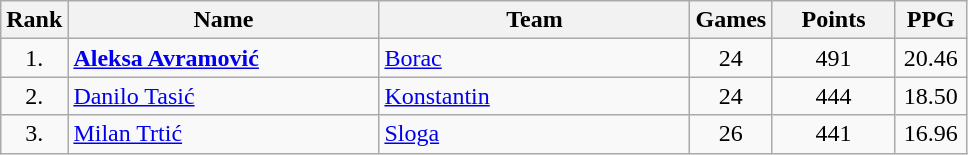<table class="wikitable sortable" style="text-align: center">
<tr>
<th>Rank</th>
<th width=200>Name</th>
<th width=200>Team</th>
<th>Games</th>
<th width=75>Points</th>
<th width=40>PPG</th>
</tr>
<tr>
<td>1.</td>
<td align="left"> <strong><a href='#'>Aleksa Avramović</a></strong></td>
<td align="left"><a href='#'>Borac</a></td>
<td>24</td>
<td>491</td>
<td>20.46</td>
</tr>
<tr>
<td>2.</td>
<td align="left"> <a href='#'>Danilo Tasić</a></td>
<td align="left"><a href='#'>Konstantin</a></td>
<td>24</td>
<td>444</td>
<td>18.50</td>
</tr>
<tr>
<td>3.</td>
<td align="left"> <a href='#'>Milan Trtić</a></td>
<td align="left"><a href='#'>Sloga</a></td>
<td>26</td>
<td>441</td>
<td>16.96</td>
</tr>
</table>
